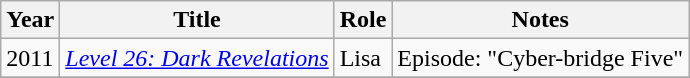<table class="wikitable sortable">
<tr>
<th>Year</th>
<th>Title</th>
<th>Role</th>
<th class="unsortable">Notes</th>
</tr>
<tr>
<td>2011</td>
<td><em><a href='#'>Level 26: Dark Revelations</a></em></td>
<td>Lisa</td>
<td>Episode: "Cyber-bridge Five"</td>
</tr>
<tr>
</tr>
</table>
